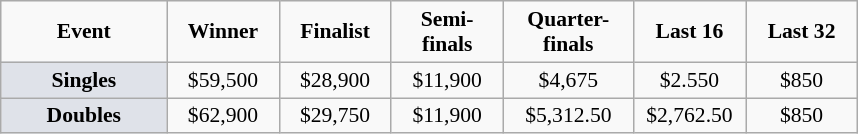<table class="wikitable" style="font-size:90%; text-align:center">
<tr>
<td width="104px"><strong>Event</strong></td>
<td width="68px"><strong>Winner</strong></td>
<td width="68px"><strong>Finalist</strong></td>
<td width="68px"><strong>Semi-finals</strong></td>
<td width="80px"><strong>Quarter-finals</strong></td>
<td width="68px"><strong>Last 16</strong></td>
<td width="68px"><strong>Last 32</strong></td>
</tr>
<tr>
<td bgcolor="#dfe2e9"><strong>Singles</strong></td>
<td>$59,500</td>
<td>$28,900</td>
<td>$11,900</td>
<td>$4,675</td>
<td>$2.550</td>
<td>$850</td>
</tr>
<tr>
<td bgcolor="#dfe2e9"><strong>Doubles</strong></td>
<td>$62,900</td>
<td>$29,750</td>
<td>$11,900</td>
<td>$5,312.50</td>
<td>$2,762.50</td>
<td>$850</td>
</tr>
</table>
